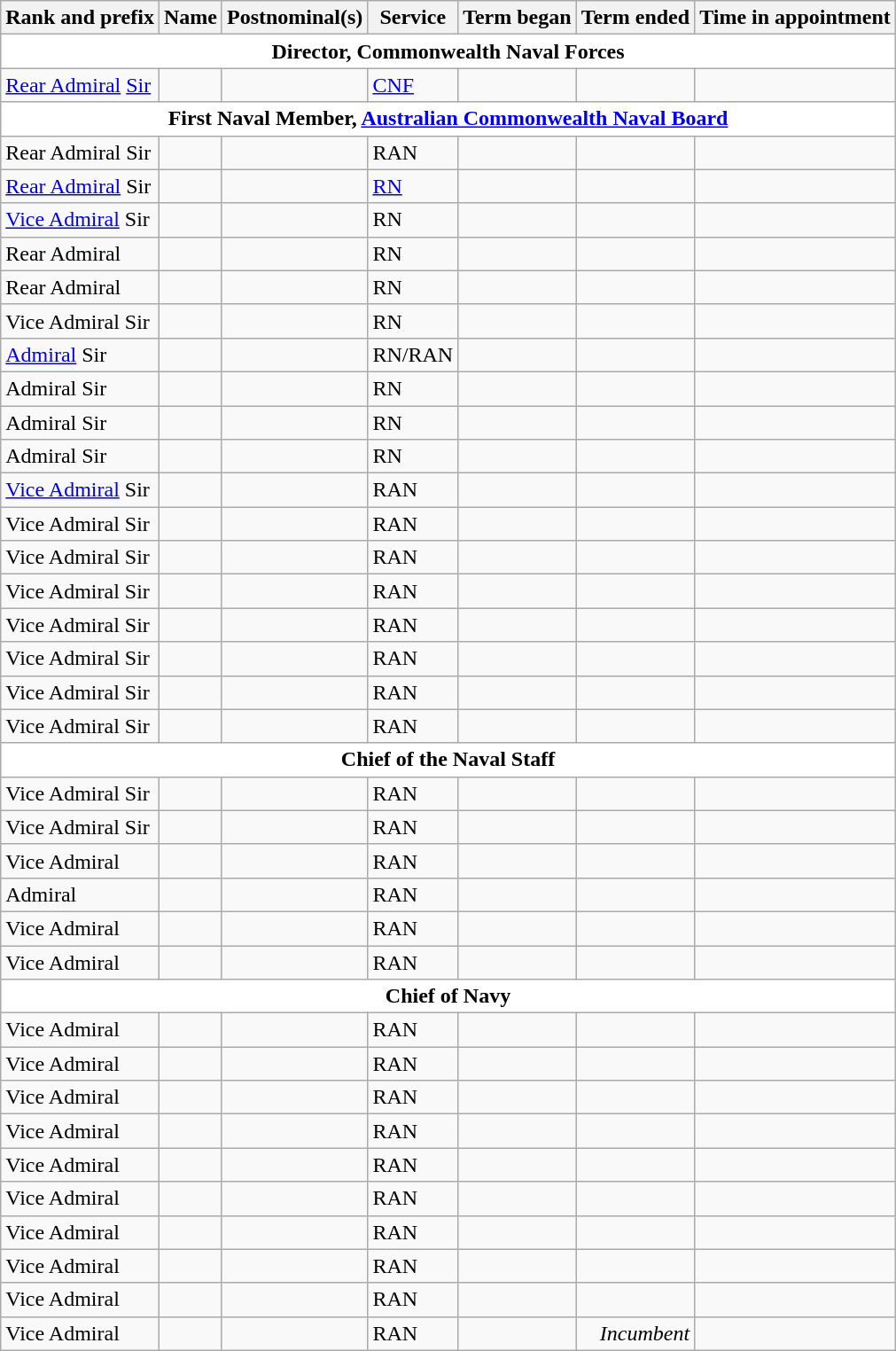<table class="wikitable sortable">
<tr>
<th>Rank and prefix</th>
<th>Name</th>
<th>Postnominal(s)</th>
<th>Service</th>
<th>Term began</th>
<th>Term ended</th>
<th>Time in appointment</th>
</tr>
<tr>
<td colspan="7" align="center" style="background:white;"><strong>Director, Commonwealth Naval Forces</strong></td>
</tr>
<tr>
<td><a href='#'>Rear Admiral</a> <a href='#'>Sir</a></td>
<td></td>
<td></td>
<td><a href='#'>CNF</a></td>
<td align=right></td>
<td align=right></td>
<td align=right></td>
</tr>
<tr>
<td colspan="7" align="center" style="background:white;"><strong>First Naval Member, <a href='#'>Australian Commonwealth Naval Board</a></strong></td>
</tr>
<tr>
<td>Rear Admiral Sir</td>
<td></td>
<td></td>
<td>RAN</td>
<td align=right></td>
<td align=right></td>
<td align=right></td>
</tr>
<tr>
<td><a href='#'>Rear Admiral</a> Sir</td>
<td></td>
<td></td>
<td><a href='#'>RN</a></td>
<td align=right></td>
<td align=right></td>
<td align=right></td>
</tr>
<tr>
<td><a href='#'>Vice Admiral</a> Sir</td>
<td></td>
<td></td>
<td>RN</td>
<td align=right></td>
<td align=right></td>
<td align=right></td>
</tr>
<tr>
<td>Rear Admiral</td>
<td></td>
<td></td>
<td>RN</td>
<td align=right></td>
<td align=right></td>
<td align=right></td>
</tr>
<tr>
<td>Rear Admiral</td>
<td></td>
<td></td>
<td>RN</td>
<td align=right></td>
<td align=right></td>
<td align=right></td>
</tr>
<tr>
<td>Vice Admiral Sir</td>
<td></td>
<td></td>
<td>RN</td>
<td align=right></td>
<td align=right></td>
<td align=right></td>
</tr>
<tr>
<td><a href='#'>Admiral</a> Sir</td>
<td></td>
<td></td>
<td>RN/RAN</td>
<td align=right></td>
<td align=right></td>
<td align=right></td>
</tr>
<tr>
<td>Admiral Sir</td>
<td></td>
<td></td>
<td>RN</td>
<td align=right></td>
<td align=right></td>
<td align=right></td>
</tr>
<tr>
<td>Admiral Sir</td>
<td></td>
<td></td>
<td>RN</td>
<td align=right></td>
<td align=right></td>
<td align=right></td>
</tr>
<tr>
<td>Admiral Sir</td>
<td></td>
<td></td>
<td>RN</td>
<td align=right></td>
<td align=right></td>
<td align=right></td>
</tr>
<tr>
<td><a href='#'>Vice Admiral</a> Sir</td>
<td></td>
<td></td>
<td>RAN</td>
<td align=right></td>
<td align=right></td>
<td align=right></td>
</tr>
<tr>
<td>Vice Admiral Sir</td>
<td></td>
<td></td>
<td>RAN</td>
<td align=right></td>
<td align=right></td>
<td align=right></td>
</tr>
<tr>
<td>Vice Admiral Sir</td>
<td></td>
<td></td>
<td>RAN</td>
<td align=right></td>
<td align=right></td>
<td align=right></td>
</tr>
<tr>
<td>Vice Admiral Sir</td>
<td></td>
<td></td>
<td>RAN</td>
<td align=right></td>
<td align=right></td>
<td align=right></td>
</tr>
<tr>
<td>Vice Admiral Sir</td>
<td></td>
<td></td>
<td>RAN</td>
<td align=right></td>
<td align=right></td>
<td align=right></td>
</tr>
<tr>
<td>Vice Admiral Sir</td>
<td></td>
<td></td>
<td>RAN</td>
<td align=right></td>
<td align=right></td>
<td align=right></td>
</tr>
<tr>
<td>Vice Admiral Sir</td>
<td></td>
<td></td>
<td>RAN</td>
<td align=right></td>
<td align=right></td>
<td align=right></td>
</tr>
<tr>
<td>Vice Admiral Sir</td>
<td></td>
<td></td>
<td>RAN</td>
<td align=right></td>
<td align=right></td>
<td align=right></td>
</tr>
<tr>
<td colspan="7" align="center" style="background:white;"><strong>Chief of the Naval Staff</strong></td>
</tr>
<tr>
<td>Vice Admiral Sir</td>
<td></td>
<td></td>
<td>RAN</td>
<td align=right></td>
<td align=right></td>
<td align=right></td>
</tr>
<tr>
<td>Vice Admiral Sir</td>
<td></td>
<td></td>
<td>RAN</td>
<td align=right></td>
<td align=right></td>
<td align=right></td>
</tr>
<tr>
<td>Vice Admiral</td>
<td></td>
<td></td>
<td>RAN</td>
<td align=right></td>
<td align=right></td>
<td align=right></td>
</tr>
<tr>
<td>Admiral</td>
<td></td>
<td></td>
<td>RAN</td>
<td align=right></td>
<td align=right></td>
<td align=right></td>
</tr>
<tr>
<td>Vice Admiral</td>
<td></td>
<td></td>
<td>RAN</td>
<td align=right></td>
<td align=right></td>
<td align=right></td>
</tr>
<tr>
<td>Vice Admiral</td>
<td></td>
<td></td>
<td>RAN</td>
<td align=right></td>
<td align=right></td>
<td align=right></td>
</tr>
<tr>
<td colspan="7" align="center" style="background:white;"><strong>Chief of Navy</strong></td>
</tr>
<tr>
<td>Vice Admiral</td>
<td></td>
<td></td>
<td>RAN</td>
<td align=right></td>
<td align=right></td>
<td align=right></td>
</tr>
<tr>
<td>Vice Admiral</td>
<td></td>
<td></td>
<td>RAN</td>
<td align=right></td>
<td align=right></td>
<td align=right></td>
</tr>
<tr>
<td>Vice Admiral</td>
<td></td>
<td></td>
<td>RAN</td>
<td align=right></td>
<td align=right></td>
<td align=right></td>
</tr>
<tr>
<td>Vice Admiral</td>
<td></td>
<td></td>
<td>RAN</td>
<td align=right></td>
<td align=right></td>
<td align=right></td>
</tr>
<tr>
<td>Vice Admiral</td>
<td></td>
<td></td>
<td>RAN</td>
<td align=right></td>
<td align=right></td>
<td align=right></td>
</tr>
<tr>
<td>Vice Admiral</td>
<td></td>
<td></td>
<td>RAN</td>
<td align=right></td>
<td align=right></td>
<td align=right></td>
</tr>
<tr>
<td>Vice Admiral</td>
<td></td>
<td></td>
<td>RAN</td>
<td align=right></td>
<td align=right></td>
<td align=right></td>
</tr>
<tr>
<td>Vice Admiral</td>
<td></td>
<td></td>
<td>RAN</td>
<td align=right></td>
<td align=right></td>
<td align="right"></td>
</tr>
<tr>
<td>Vice Admiral</td>
<td></td>
<td></td>
<td>RAN</td>
<td align=right></td>
<td align=right></td>
<td align="right"></td>
</tr>
<tr>
<td>Vice Admiral</td>
<td></td>
<td></td>
<td>RAN</td>
<td align=right></td>
<td align=right><em>Incumbent</em></td>
<td align="right"></td>
</tr>
</table>
